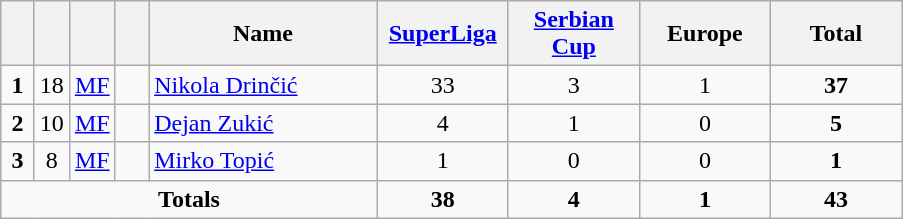<table class="wikitable" style="text-align:center">
<tr>
<th width="15"></th>
<th width="15"></th>
<th width="15"></th>
<th width="15"></th>
<th width="145">Name</th>
<th width="80"><strong><a href='#'>SuperLiga</a></strong></th>
<th width="80"><strong><a href='#'>Serbian Cup</a></strong></th>
<th width="80"><strong>Europe</strong></th>
<th width="80">Total</th>
</tr>
<tr>
<td><strong>1</strong></td>
<td>18</td>
<td><a href='#'>MF</a></td>
<td></td>
<td align="left"><a href='#'>Nikola Drinčić</a></td>
<td>33</td>
<td>3</td>
<td>1</td>
<td><strong>37</strong></td>
</tr>
<tr>
<td><strong>2</strong></td>
<td>10</td>
<td><a href='#'>MF</a></td>
<td></td>
<td align="left"><a href='#'>Dejan Zukić</a></td>
<td>4</td>
<td>1</td>
<td>0</td>
<td><strong>5</strong></td>
</tr>
<tr>
<td><strong>3</strong></td>
<td>8</td>
<td><a href='#'>MF</a></td>
<td></td>
<td align="left"><a href='#'>Mirko Topić</a></td>
<td>1</td>
<td>0</td>
<td>0</td>
<td><strong>1</strong></td>
</tr>
<tr>
<td colspan="5"><strong>Totals</strong></td>
<td><strong>38</strong></td>
<td><strong>4</strong></td>
<td><strong>1</strong></td>
<td><strong>43</strong></td>
</tr>
</table>
